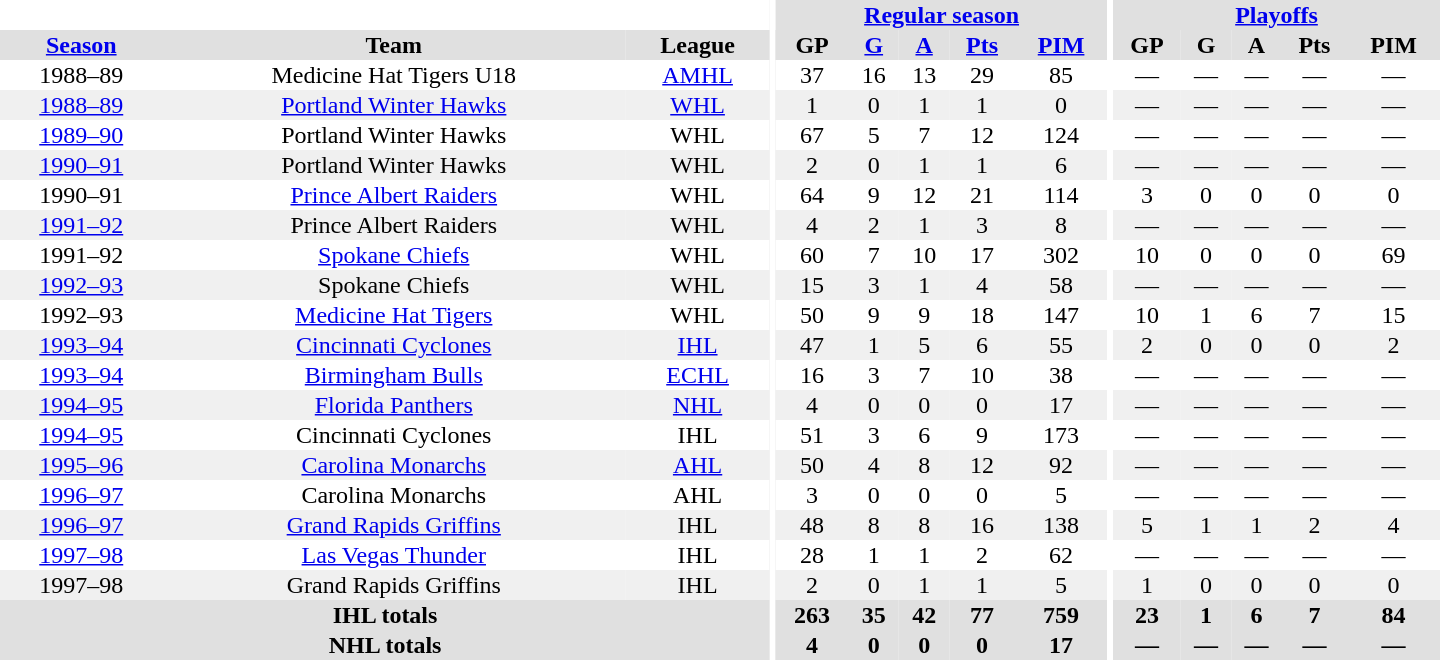<table border="0" cellpadding="1" cellspacing="0" style="text-align:center; width:60em">
<tr bgcolor="#e0e0e0">
<th colspan="3" bgcolor="#ffffff"></th>
<th rowspan="100" bgcolor="#ffffff"></th>
<th colspan="5"><a href='#'>Regular season</a></th>
<th rowspan="100" bgcolor="#ffffff"></th>
<th colspan="5"><a href='#'>Playoffs</a></th>
</tr>
<tr bgcolor="#e0e0e0">
<th><a href='#'>Season</a></th>
<th>Team</th>
<th>League</th>
<th>GP</th>
<th><a href='#'>G</a></th>
<th><a href='#'>A</a></th>
<th><a href='#'>Pts</a></th>
<th><a href='#'>PIM</a></th>
<th>GP</th>
<th>G</th>
<th>A</th>
<th>Pts</th>
<th>PIM</th>
</tr>
<tr>
<td>1988–89</td>
<td>Medicine Hat Tigers U18</td>
<td><a href='#'>AMHL</a></td>
<td>37</td>
<td>16</td>
<td>13</td>
<td>29</td>
<td>85</td>
<td>—</td>
<td>—</td>
<td>—</td>
<td>—</td>
<td>—</td>
</tr>
<tr bgcolor="#f0f0f0">
<td><a href='#'>1988–89</a></td>
<td><a href='#'>Portland Winter Hawks</a></td>
<td><a href='#'>WHL</a></td>
<td>1</td>
<td>0</td>
<td>1</td>
<td>1</td>
<td>0</td>
<td>—</td>
<td>—</td>
<td>—</td>
<td>—</td>
<td>—</td>
</tr>
<tr>
<td><a href='#'>1989–90</a></td>
<td>Portland Winter Hawks</td>
<td>WHL</td>
<td>67</td>
<td>5</td>
<td>7</td>
<td>12</td>
<td>124</td>
<td>—</td>
<td>—</td>
<td>—</td>
<td>—</td>
<td>—</td>
</tr>
<tr bgcolor="#f0f0f0">
<td><a href='#'>1990–91</a></td>
<td>Portland Winter Hawks</td>
<td>WHL</td>
<td>2</td>
<td>0</td>
<td>1</td>
<td>1</td>
<td>6</td>
<td>—</td>
<td>—</td>
<td>—</td>
<td>—</td>
<td>—</td>
</tr>
<tr>
<td>1990–91</td>
<td><a href='#'>Prince Albert Raiders</a></td>
<td>WHL</td>
<td>64</td>
<td>9</td>
<td>12</td>
<td>21</td>
<td>114</td>
<td>3</td>
<td>0</td>
<td>0</td>
<td>0</td>
<td>0</td>
</tr>
<tr bgcolor="#f0f0f0">
<td><a href='#'>1991–92</a></td>
<td>Prince Albert Raiders</td>
<td>WHL</td>
<td>4</td>
<td>2</td>
<td>1</td>
<td>3</td>
<td>8</td>
<td>—</td>
<td>—</td>
<td>—</td>
<td>—</td>
<td>—</td>
</tr>
<tr>
<td>1991–92</td>
<td><a href='#'>Spokane Chiefs</a></td>
<td>WHL</td>
<td>60</td>
<td>7</td>
<td>10</td>
<td>17</td>
<td>302</td>
<td>10</td>
<td>0</td>
<td>0</td>
<td>0</td>
<td>69</td>
</tr>
<tr bgcolor="#f0f0f0">
<td><a href='#'>1992–93</a></td>
<td>Spokane Chiefs</td>
<td>WHL</td>
<td>15</td>
<td>3</td>
<td>1</td>
<td>4</td>
<td>58</td>
<td>—</td>
<td>—</td>
<td>—</td>
<td>—</td>
<td>—</td>
</tr>
<tr>
<td>1992–93</td>
<td><a href='#'>Medicine Hat Tigers</a></td>
<td>WHL</td>
<td>50</td>
<td>9</td>
<td>9</td>
<td>18</td>
<td>147</td>
<td>10</td>
<td>1</td>
<td>6</td>
<td>7</td>
<td>15</td>
</tr>
<tr bgcolor="#f0f0f0">
<td><a href='#'>1993–94</a></td>
<td><a href='#'>Cincinnati Cyclones</a></td>
<td><a href='#'>IHL</a></td>
<td>47</td>
<td>1</td>
<td>5</td>
<td>6</td>
<td>55</td>
<td>2</td>
<td>0</td>
<td>0</td>
<td>0</td>
<td>2</td>
</tr>
<tr>
<td><a href='#'>1993–94</a></td>
<td><a href='#'>Birmingham Bulls</a></td>
<td><a href='#'>ECHL</a></td>
<td>16</td>
<td>3</td>
<td>7</td>
<td>10</td>
<td>38</td>
<td>—</td>
<td>—</td>
<td>—</td>
<td>—</td>
<td>—</td>
</tr>
<tr bgcolor="#f0f0f0">
<td><a href='#'>1994–95</a></td>
<td><a href='#'>Florida Panthers</a></td>
<td><a href='#'>NHL</a></td>
<td>4</td>
<td>0</td>
<td>0</td>
<td>0</td>
<td>17</td>
<td>—</td>
<td>—</td>
<td>—</td>
<td>—</td>
<td>—</td>
</tr>
<tr>
<td><a href='#'>1994–95</a></td>
<td>Cincinnati Cyclones</td>
<td>IHL</td>
<td>51</td>
<td>3</td>
<td>6</td>
<td>9</td>
<td>173</td>
<td>—</td>
<td>—</td>
<td>—</td>
<td>—</td>
<td>—</td>
</tr>
<tr bgcolor="#f0f0f0">
<td><a href='#'>1995–96</a></td>
<td><a href='#'>Carolina Monarchs</a></td>
<td><a href='#'>AHL</a></td>
<td>50</td>
<td>4</td>
<td>8</td>
<td>12</td>
<td>92</td>
<td>—</td>
<td>—</td>
<td>—</td>
<td>—</td>
<td>—</td>
</tr>
<tr>
<td><a href='#'>1996–97</a></td>
<td>Carolina Monarchs</td>
<td>AHL</td>
<td>3</td>
<td>0</td>
<td>0</td>
<td>0</td>
<td>5</td>
<td>—</td>
<td>—</td>
<td>—</td>
<td>—</td>
<td>—</td>
</tr>
<tr bgcolor="#f0f0f0">
<td><a href='#'>1996–97</a></td>
<td><a href='#'>Grand Rapids Griffins</a></td>
<td>IHL</td>
<td>48</td>
<td>8</td>
<td>8</td>
<td>16</td>
<td>138</td>
<td>5</td>
<td>1</td>
<td>1</td>
<td>2</td>
<td>4</td>
</tr>
<tr>
<td><a href='#'>1997–98</a></td>
<td><a href='#'>Las Vegas Thunder</a></td>
<td>IHL</td>
<td>28</td>
<td>1</td>
<td>1</td>
<td>2</td>
<td>62</td>
<td>—</td>
<td>—</td>
<td>—</td>
<td>—</td>
<td>—</td>
</tr>
<tr bgcolor="#f0f0f0">
<td>1997–98</td>
<td>Grand Rapids Griffins</td>
<td>IHL</td>
<td>2</td>
<td>0</td>
<td>1</td>
<td>1</td>
<td>5</td>
<td>1</td>
<td>0</td>
<td>0</td>
<td>0</td>
<td>0</td>
</tr>
<tr bgcolor="#e0e0e0">
<th colspan="3">IHL totals</th>
<th>263</th>
<th>35</th>
<th>42</th>
<th>77</th>
<th>759</th>
<th>23</th>
<th>1</th>
<th>6</th>
<th>7</th>
<th>84</th>
</tr>
<tr bgcolor="#e0e0e0">
<th colspan="3">NHL totals</th>
<th>4</th>
<th>0</th>
<th>0</th>
<th>0</th>
<th>17</th>
<th>—</th>
<th>—</th>
<th>—</th>
<th>—</th>
<th>—</th>
</tr>
</table>
